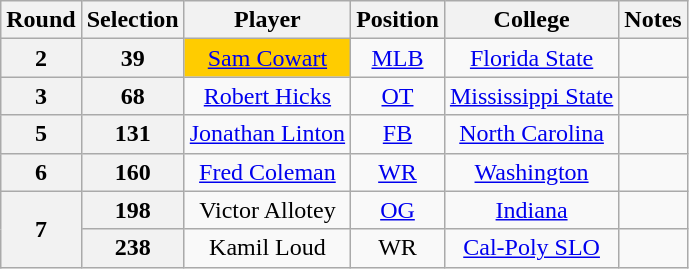<table class="wikitable" style="text-align:center">
<tr>
<th>Round</th>
<th>Selection</th>
<th>Player</th>
<th>Position</th>
<th>College</th>
<th>Notes</th>
</tr>
<tr>
<th>2</th>
<th>39</th>
<td bgcolor="#FFCC00"><a href='#'>Sam Cowart</a></td>
<td><a href='#'>MLB</a></td>
<td><a href='#'>Florida State</a></td>
<td></td>
</tr>
<tr>
<th>3</th>
<th>68</th>
<td><a href='#'>Robert Hicks</a></td>
<td><a href='#'>OT</a></td>
<td><a href='#'>Mississippi State</a></td>
<td></td>
</tr>
<tr>
<th>5</th>
<th>131</th>
<td><a href='#'>Jonathan Linton</a></td>
<td><a href='#'>FB</a></td>
<td><a href='#'>North Carolina</a></td>
<td></td>
</tr>
<tr>
<th>6</th>
<th>160</th>
<td><a href='#'>Fred Coleman</a></td>
<td><a href='#'>WR</a></td>
<td><a href='#'>Washington</a></td>
<td></td>
</tr>
<tr>
<th rowspan="2">7</th>
<th>198</th>
<td>Victor Allotey</td>
<td><a href='#'>OG</a></td>
<td><a href='#'>Indiana</a></td>
<td></td>
</tr>
<tr>
<th>238</th>
<td>Kamil Loud</td>
<td>WR</td>
<td><a href='#'>Cal-Poly SLO</a></td>
<td></td>
</tr>
</table>
